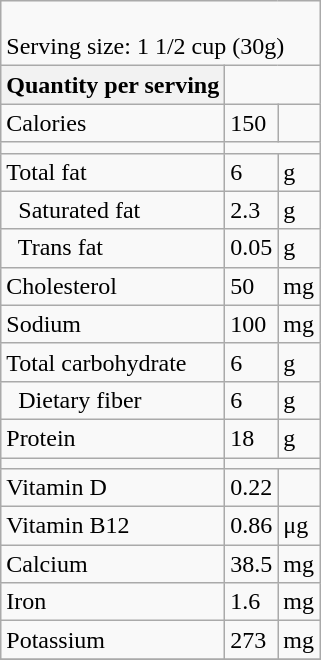<table class="wikitable">
<tr>
<td colspan="3"><br>Serving size: 1 1/2 cup (30g)</td>
</tr>
<tr>
<th>Quantity per serving</th>
</tr>
<tr>
<td>Calories</td>
<td>150</td>
<td></td>
</tr>
<tr>
<td></td>
</tr>
<tr>
<td>Total fat</td>
<td>6</td>
<td>g</td>
</tr>
<tr>
<td>    Saturated fat</td>
<td>2.3</td>
<td>g</td>
</tr>
<tr>
<td>    Trans fat</td>
<td>0.05</td>
<td>g</td>
</tr>
<tr>
<td>Cholesterol</td>
<td>50</td>
<td>mg</td>
</tr>
<tr>
<td>Sodium</td>
<td>100</td>
<td>mg</td>
</tr>
<tr>
<td>Total carbohydrate</td>
<td>6</td>
<td>g</td>
</tr>
<tr>
<td>    Dietary fiber</td>
<td>6</td>
<td>g</td>
</tr>
<tr>
<td>Protein</td>
<td>18</td>
<td>g</td>
</tr>
<tr>
<td></td>
</tr>
<tr>
<td>Vitamin D</td>
<td>0.22</td>
<td mcg></td>
</tr>
<tr>
<td>Vitamin B12</td>
<td>0.86</td>
<td>μg</td>
</tr>
<tr>
<td>Calcium</td>
<td>38.5</td>
<td>mg</td>
</tr>
<tr>
<td>Iron</td>
<td>1.6</td>
<td>mg</td>
</tr>
<tr>
<td>Potassium</td>
<td>273</td>
<td>mg</td>
</tr>
<tr>
</tr>
</table>
